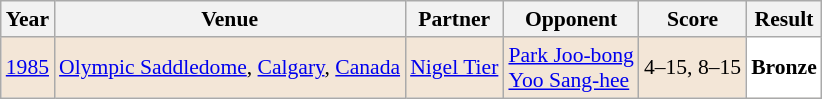<table class="sortable wikitable" style="font-size: 90%;">
<tr>
<th>Year</th>
<th>Venue</th>
<th>Partner</th>
<th>Opponent</th>
<th>Score</th>
<th>Result</th>
</tr>
<tr style="background:#F3E6D7">
<td align="center"><a href='#'>1985</a></td>
<td align="left"><a href='#'>Olympic Saddledome</a>, <a href='#'>Calgary</a>, <a href='#'>Canada</a></td>
<td align="left"> <a href='#'>Nigel Tier</a></td>
<td align="left"> <a href='#'>Park Joo-bong</a><br> <a href='#'>Yoo Sang-hee</a></td>
<td align="left">4–15, 8–15</td>
<td style="text-align:left; background: white"> <strong>Bronze</strong></td>
</tr>
</table>
